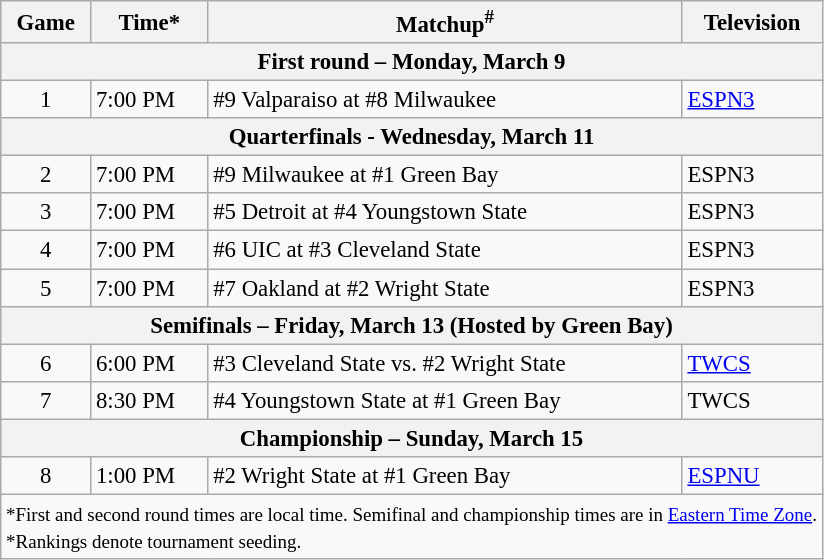<table class="wikitable" style="font-size: 95%">
<tr align="center">
<th>Game</th>
<th>Time*</th>
<th>Matchup<sup>#</sup></th>
<th>Television</th>
</tr>
<tr>
<th colspan=4>First round – Monday, March 9</th>
</tr>
<tr>
<td align=center>1</td>
<td>7:00 PM</td>
<td>#9 Valparaiso at #8 Milwaukee</td>
<td><a href='#'>ESPN3</a></td>
</tr>
<tr>
<th colspan=4>Quarterfinals - Wednesday, March 11</th>
</tr>
<tr>
<td align=center>2</td>
<td>7:00 PM</td>
<td>#9 Milwaukee at #1 Green Bay</td>
<td>ESPN3</td>
</tr>
<tr>
<td align=center>3</td>
<td>7:00 PM</td>
<td>#5 Detroit at #4 Youngstown State</td>
<td>ESPN3</td>
</tr>
<tr>
<td align=center>4</td>
<td>7:00 PM</td>
<td>#6 UIC at #3 Cleveland State</td>
<td>ESPN3</td>
</tr>
<tr>
<td align=center>5</td>
<td>7:00 PM</td>
<td>#7 Oakland at #2 Wright State</td>
<td>ESPN3</td>
</tr>
<tr>
<th colspan=4>Semifinals – Friday, March 13 (Hosted by Green Bay)</th>
</tr>
<tr>
<td align=center>6</td>
<td>6:00 PM</td>
<td>#3 Cleveland State vs. #2 Wright State</td>
<td><a href='#'>TWCS</a></td>
</tr>
<tr>
<td align=center>7</td>
<td>8:30 PM</td>
<td>#4 Youngstown State at #1 Green Bay</td>
<td>TWCS</td>
</tr>
<tr>
<th colspan=4>Championship – Sunday, March 15</th>
</tr>
<tr>
<td align=center>8</td>
<td>1:00 PM</td>
<td>#2 Wright State at #1 Green Bay</td>
<td><a href='#'>ESPNU</a></td>
</tr>
<tr>
<td colspan=4><small>*First and second round times are local time. Semifinal and championship times are in <a href='#'>Eastern Time Zone</a>. <br>*Rankings denote tournament seeding.</small></td>
</tr>
</table>
